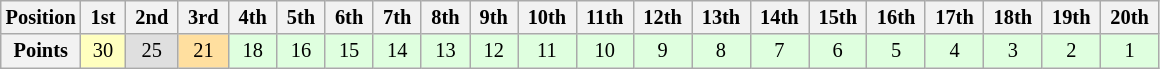<table class="wikitable" style="font-size:85%; text-align:center">
<tr>
<th>Position</th>
<th> 1st </th>
<th> 2nd </th>
<th> 3rd </th>
<th> 4th </th>
<th> 5th </th>
<th> 6th </th>
<th> 7th </th>
<th> 8th </th>
<th> 9th </th>
<th> 10th </th>
<th> 11th </th>
<th> 12th </th>
<th> 13th </th>
<th> 14th </th>
<th> 15th </th>
<th> 16th </th>
<th> 17th </th>
<th> 18th </th>
<th> 19th </th>
<th> 20th </th>
</tr>
<tr>
<th>Points</th>
<td style="background:#ffffbf;">30</td>
<td style="background:#dfdfdf;">25</td>
<td style="background:#ffdf9f;">21</td>
<td style="background:#dfffdf;">18</td>
<td style="background:#dfffdf;">16</td>
<td style="background:#dfffdf;">15</td>
<td style="background:#dfffdf;">14</td>
<td style="background:#dfffdf;">13</td>
<td style="background:#dfffdf;">12</td>
<td style="background:#dfffdf;">11</td>
<td style="background:#dfffdf;">10</td>
<td style="background:#dfffdf;">9</td>
<td style="background:#dfffdf;">8</td>
<td style="background:#dfffdf;">7</td>
<td style="background:#dfffdf;">6</td>
<td style="background:#dfffdf;">5</td>
<td style="background:#dfffdf;">4</td>
<td style="background:#dfffdf;">3</td>
<td style="background:#dfffdf;">2</td>
<td style="background:#dfffdf;">1</td>
</tr>
</table>
